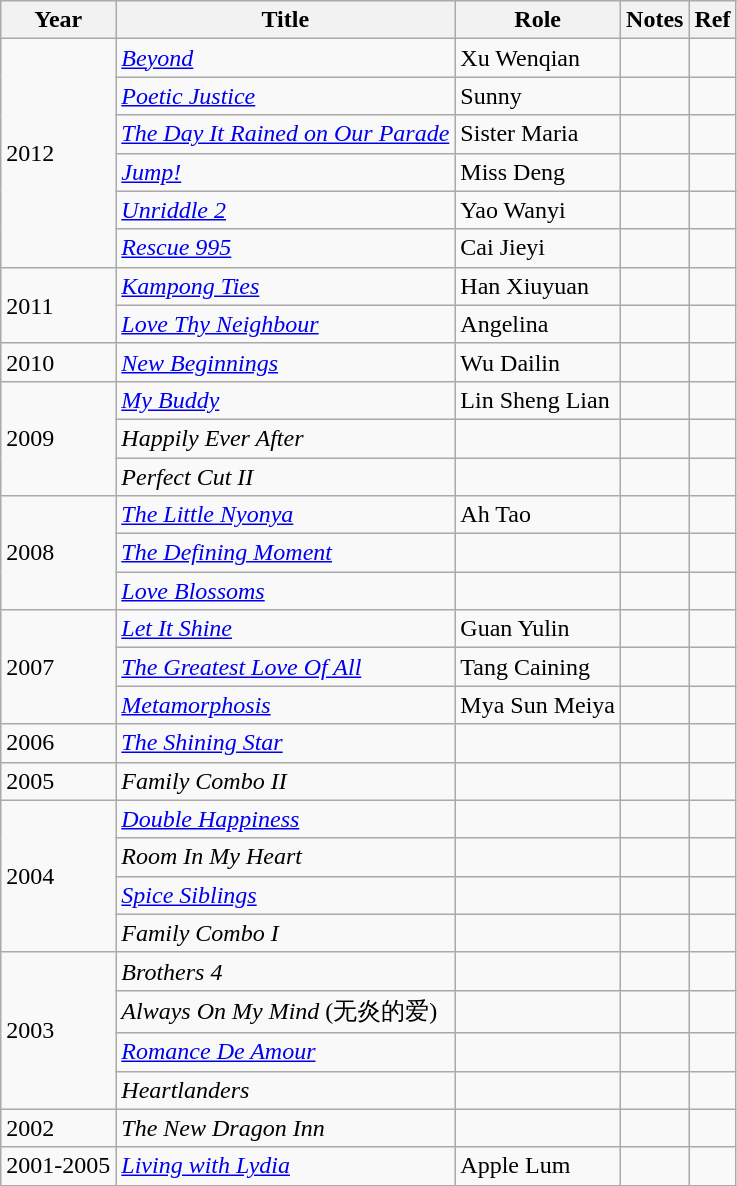<table class="wikitable sortable">
<tr>
<th>Year</th>
<th>Title</th>
<th>Role</th>
<th class="unsortable">Notes</th>
<th class="unsortable">Ref</th>
</tr>
<tr>
<td rowspan="6">2012</td>
<td><em><a href='#'>Beyond</a></em></td>
<td>Xu Wenqian</td>
<td></td>
<td></td>
</tr>
<tr>
<td><em><a href='#'>Poetic Justice</a></em></td>
<td>Sunny</td>
<td></td>
<td></td>
</tr>
<tr>
<td><em><a href='#'>The Day It Rained on Our Parade</a></em></td>
<td>Sister Maria</td>
<td></td>
<td></td>
</tr>
<tr>
<td><em><a href='#'>Jump!</a></em></td>
<td>Miss Deng</td>
<td></td>
<td></td>
</tr>
<tr>
<td><em><a href='#'>Unriddle 2</a></em></td>
<td>Yao Wanyi</td>
<td></td>
<td></td>
</tr>
<tr>
<td><em><a href='#'>Rescue 995</a></em></td>
<td>Cai Jieyi</td>
<td></td>
<td></td>
</tr>
<tr>
<td rowspan="2">2011</td>
<td><em><a href='#'>Kampong Ties</a></em></td>
<td>Han Xiuyuan</td>
<td></td>
<td></td>
</tr>
<tr>
<td><em><a href='#'>Love Thy Neighbour</a></em></td>
<td>Angelina</td>
<td></td>
<td></td>
</tr>
<tr>
<td rowspan="1">2010</td>
<td><em><a href='#'>New Beginnings</a></em></td>
<td>Wu Dailin</td>
<td></td>
<td></td>
</tr>
<tr>
<td rowspan="3">2009</td>
<td><em><a href='#'>My Buddy</a></em></td>
<td>Lin Sheng Lian</td>
<td></td>
<td></td>
</tr>
<tr>
<td><em>Happily Ever After</em></td>
<td></td>
<td></td>
<td></td>
</tr>
<tr>
<td><em>Perfect Cut II</em></td>
<td></td>
<td></td>
<td></td>
</tr>
<tr>
<td rowspan="3">2008</td>
<td><em><a href='#'>The Little Nyonya</a></em></td>
<td>Ah Tao</td>
<td></td>
<td></td>
</tr>
<tr>
<td><em><a href='#'>The Defining Moment</a></em></td>
<td></td>
<td></td>
<td></td>
</tr>
<tr>
<td><em><a href='#'>Love Blossoms</a></em></td>
<td></td>
<td></td>
<td></td>
</tr>
<tr>
<td rowspan="3">2007</td>
<td><em><a href='#'>Let It Shine</a></em></td>
<td>Guan Yulin</td>
<td></td>
<td></td>
</tr>
<tr>
<td><em><a href='#'>The Greatest Love Of All</a></em></td>
<td>Tang Caining</td>
<td></td>
<td></td>
</tr>
<tr>
<td><em><a href='#'>Metamorphosis</a></em></td>
<td>Mya Sun Meiya</td>
<td></td>
<td></td>
</tr>
<tr>
<td>2006</td>
<td><em><a href='#'>The Shining Star</a></em></td>
<td></td>
<td></td>
<td></td>
</tr>
<tr>
<td>2005</td>
<td><em>Family Combo II</em></td>
<td></td>
<td></td>
<td></td>
</tr>
<tr>
<td rowspan="4">2004</td>
<td><em><a href='#'>Double Happiness</a></em></td>
<td></td>
<td></td>
<td></td>
</tr>
<tr>
<td><em>Room In My Heart</em></td>
<td></td>
<td></td>
<td></td>
</tr>
<tr>
<td><em><a href='#'>Spice Siblings</a></em></td>
<td></td>
<td></td>
<td></td>
</tr>
<tr>
<td><em>Family Combo I</em></td>
<td></td>
<td></td>
<td></td>
</tr>
<tr>
<td rowspan="4">2003</td>
<td><em>Brothers 4</em></td>
<td></td>
<td></td>
<td></td>
</tr>
<tr>
<td><em>Always On My Mind</em> (无炎的爱)</td>
<td></td>
<td></td>
<td></td>
</tr>
<tr>
<td><em><a href='#'>Romance De Amour</a></em></td>
<td></td>
<td></td>
<td></td>
</tr>
<tr>
<td><em>Heartlanders</em></td>
<td></td>
<td></td>
<td></td>
</tr>
<tr>
<td>2002</td>
<td><em>The New Dragon Inn</em></td>
<td></td>
<td></td>
<td></td>
</tr>
<tr>
<td>2001-2005</td>
<td><em><a href='#'>Living with Lydia</a></em></td>
<td>Apple Lum</td>
<td></td>
<td></td>
</tr>
</table>
